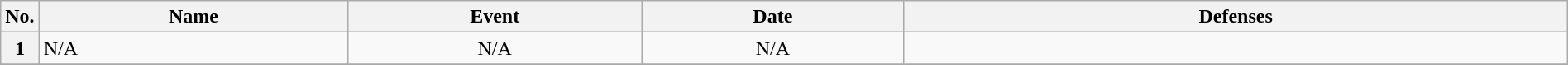<table class="wikitable" width=100%>
<tr>
<th width=1%>No.</th>
<th width=20%>Name</th>
<th width=19%>Event</th>
<th width=17%>Date</th>
<th width=44%>Defenses</th>
</tr>
<tr>
<th>1</th>
<td align=left>N/A</td>
<td align=center>N/A</td>
<td align=center>N/A</td>
<td></td>
</tr>
<tr>
</tr>
</table>
